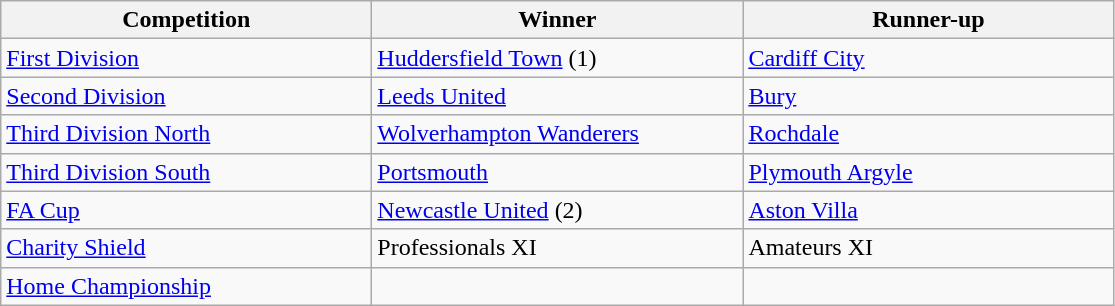<table class="wikitable">
<tr>
<th style="width:15em">Competition</th>
<th style="width:15em">Winner</th>
<th style="width:15em">Runner-up</th>
</tr>
<tr>
<td><a href='#'>First Division</a></td>
<td><a href='#'>Huddersfield Town</a> (1)</td>
<td><a href='#'>Cardiff City</a></td>
</tr>
<tr>
<td><a href='#'>Second Division</a></td>
<td><a href='#'>Leeds United</a></td>
<td><a href='#'>Bury</a></td>
</tr>
<tr>
<td><a href='#'>Third Division North</a></td>
<td><a href='#'>Wolverhampton Wanderers</a></td>
<td><a href='#'>Rochdale</a></td>
</tr>
<tr>
<td><a href='#'>Third Division South</a></td>
<td><a href='#'>Portsmouth</a></td>
<td><a href='#'>Plymouth Argyle</a></td>
</tr>
<tr>
<td><a href='#'>FA Cup</a></td>
<td><a href='#'>Newcastle United</a> (2)</td>
<td><a href='#'>Aston Villa</a></td>
</tr>
<tr>
<td><a href='#'>Charity Shield</a></td>
<td>Professionals XI</td>
<td>Amateurs XI</td>
</tr>
<tr>
<td><a href='#'>Home Championship</a></td>
<td></td>
<td></td>
</tr>
</table>
